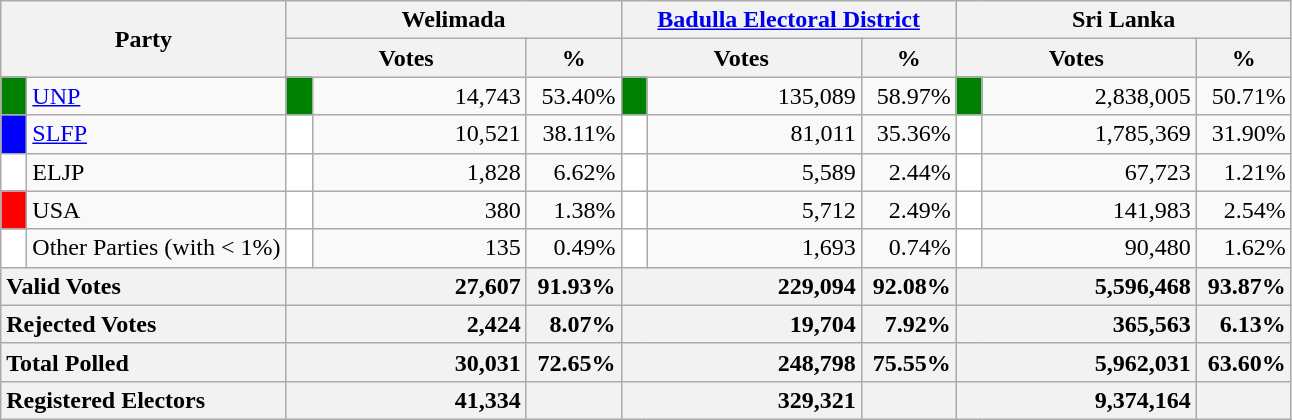<table class="wikitable">
<tr>
<th colspan="2" width="144px"rowspan="2">Party</th>
<th colspan="3" width="216px">Welimada</th>
<th colspan="3" width="216px"><a href='#'>Badulla Electoral District</a></th>
<th colspan="3" width="216px">Sri Lanka</th>
</tr>
<tr>
<th colspan="2" width="144px">Votes</th>
<th>%</th>
<th colspan="2" width="144px">Votes</th>
<th>%</th>
<th colspan="2" width="144px">Votes</th>
<th>%</th>
</tr>
<tr>
<td style="background-color:green;" width="10px"></td>
<td style="text-align:left;"><a href='#'>UNP</a></td>
<td style="background-color:green;" width="10px"></td>
<td style="text-align:right;">14,743</td>
<td style="text-align:right;">53.40%</td>
<td style="background-color:green;" width="10px"></td>
<td style="text-align:right;">135,089</td>
<td style="text-align:right;">58.97%</td>
<td style="background-color:green;" width="10px"></td>
<td style="text-align:right;">2,838,005</td>
<td style="text-align:right;">50.71%</td>
</tr>
<tr>
<td style="background-color:blue;" width="10px"></td>
<td style="text-align:left;"><a href='#'>SLFP</a></td>
<td style="background-color:white;" width="10px"></td>
<td style="text-align:right;">10,521</td>
<td style="text-align:right;">38.11%</td>
<td style="background-color:white;" width="10px"></td>
<td style="text-align:right;">81,011</td>
<td style="text-align:right;">35.36%</td>
<td style="background-color:white;" width="10px"></td>
<td style="text-align:right;">1,785,369</td>
<td style="text-align:right;">31.90%</td>
</tr>
<tr>
<td style="background-color:white;" width="10px"></td>
<td style="text-align:left;">ELJP</td>
<td style="background-color:white;" width="10px"></td>
<td style="text-align:right;">1,828</td>
<td style="text-align:right;">6.62%</td>
<td style="background-color:white;" width="10px"></td>
<td style="text-align:right;">5,589</td>
<td style="text-align:right;">2.44%</td>
<td style="background-color:white;" width="10px"></td>
<td style="text-align:right;">67,723</td>
<td style="text-align:right;">1.21%</td>
</tr>
<tr>
<td style="background-color:red;" width="10px"></td>
<td style="text-align:left;">USA</td>
<td style="background-color:white;" width="10px"></td>
<td style="text-align:right;">380</td>
<td style="text-align:right;">1.38%</td>
<td style="background-color:white;" width="10px"></td>
<td style="text-align:right;">5,712</td>
<td style="text-align:right;">2.49%</td>
<td style="background-color:white;" width="10px"></td>
<td style="text-align:right;">141,983</td>
<td style="text-align:right;">2.54%</td>
</tr>
<tr>
<td style="background-color:white;" width="10px"></td>
<td style="text-align:left;">Other Parties (with < 1%)</td>
<td style="background-color:white;" width="10px"></td>
<td style="text-align:right;">135</td>
<td style="text-align:right;">0.49%</td>
<td style="background-color:white;" width="10px"></td>
<td style="text-align:right;">1,693</td>
<td style="text-align:right;">0.74%</td>
<td style="background-color:white;" width="10px"></td>
<td style="text-align:right;">90,480</td>
<td style="text-align:right;">1.62%</td>
</tr>
<tr>
<th colspan="2" width="144px"style="text-align:left;">Valid Votes</th>
<th style="text-align:right;"colspan="2" width="144px">27,607</th>
<th style="text-align:right;">91.93%</th>
<th style="text-align:right;"colspan="2" width="144px">229,094</th>
<th style="text-align:right;">92.08%</th>
<th style="text-align:right;"colspan="2" width="144px">5,596,468</th>
<th style="text-align:right;">93.87%</th>
</tr>
<tr>
<th colspan="2" width="144px"style="text-align:left;">Rejected Votes</th>
<th style="text-align:right;"colspan="2" width="144px">2,424</th>
<th style="text-align:right;">8.07%</th>
<th style="text-align:right;"colspan="2" width="144px">19,704</th>
<th style="text-align:right;">7.92%</th>
<th style="text-align:right;"colspan="2" width="144px">365,563</th>
<th style="text-align:right;">6.13%</th>
</tr>
<tr>
<th colspan="2" width="144px"style="text-align:left;">Total Polled</th>
<th style="text-align:right;"colspan="2" width="144px">30,031</th>
<th style="text-align:right;">72.65%</th>
<th style="text-align:right;"colspan="2" width="144px">248,798</th>
<th style="text-align:right;">75.55%</th>
<th style="text-align:right;"colspan="2" width="144px">5,962,031</th>
<th style="text-align:right;">63.60%</th>
</tr>
<tr>
<th colspan="2" width="144px"style="text-align:left;">Registered Electors</th>
<th style="text-align:right;"colspan="2" width="144px">41,334</th>
<th></th>
<th style="text-align:right;"colspan="2" width="144px">329,321</th>
<th></th>
<th style="text-align:right;"colspan="2" width="144px">9,374,164</th>
<th></th>
</tr>
</table>
